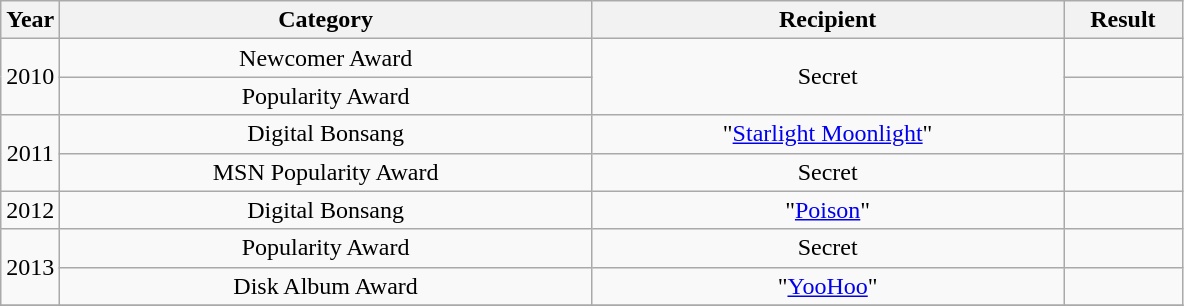<table class="wikitable" style="text-align:center">
<tr>
<th width="5%">Year</th>
<th width="45%">Category</th>
<th width="40%">Recipient</th>
<th width="10%">Result</th>
</tr>
<tr>
<td rowspan="2">2010</td>
<td>Newcomer Award</td>
<td rowspan="2">Secret</td>
<td></td>
</tr>
<tr>
<td>Popularity Award</td>
<td></td>
</tr>
<tr>
<td rowspan="2">2011</td>
<td>Digital Bonsang</td>
<td>"<a href='#'>Starlight Moonlight</a>"</td>
<td></td>
</tr>
<tr>
<td>MSN Popularity Award</td>
<td>Secret</td>
<td></td>
</tr>
<tr>
<td>2012</td>
<td>Digital Bonsang</td>
<td>"<a href='#'>Poison</a>"</td>
<td></td>
</tr>
<tr>
<td rowspan="2">2013</td>
<td>Popularity Award</td>
<td>Secret</td>
<td></td>
</tr>
<tr>
<td>Disk Album Award</td>
<td>"<a href='#'>YooHoo</a>"</td>
<td></td>
</tr>
<tr>
</tr>
</table>
